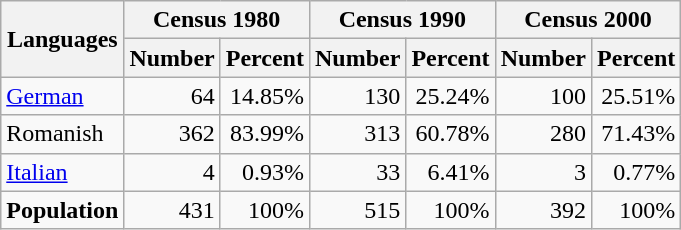<table class="wikitable">
<tr ---->
<th rowspan="2">Languages</th>
<th colspan="2">Census 1980</th>
<th colspan="2">Census 1990</th>
<th colspan="2">Census 2000</th>
</tr>
<tr ---->
<th>Number</th>
<th>Percent</th>
<th>Number</th>
<th>Percent</th>
<th>Number</th>
<th>Percent</th>
</tr>
<tr ---->
<td><a href='#'>German</a></td>
<td align=right>64</td>
<td align=right>14.85%</td>
<td align=right>130</td>
<td align=right>25.24%</td>
<td align=right>100</td>
<td align=right>25.51%</td>
</tr>
<tr ---->
<td>Romanish</td>
<td align=right>362</td>
<td align=right>83.99%</td>
<td align=right>313</td>
<td align=right>60.78%</td>
<td align=right>280</td>
<td align=right>71.43%</td>
</tr>
<tr ---->
<td><a href='#'>Italian</a></td>
<td align=right>4</td>
<td align=right>0.93%</td>
<td align=right>33</td>
<td align=right>6.41%</td>
<td align=right>3</td>
<td align=right>0.77%</td>
</tr>
<tr ---->
<td><strong>Population</strong></td>
<td align=right>431</td>
<td align=right>100%</td>
<td align=right>515</td>
<td align=right>100%</td>
<td align=right>392</td>
<td align=right>100%</td>
</tr>
</table>
